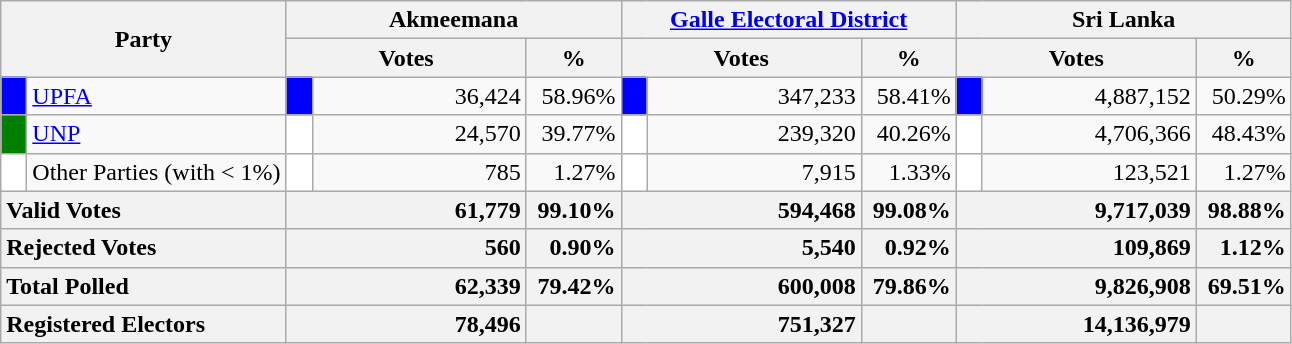<table class="wikitable">
<tr>
<th colspan="2" width="144px"rowspan="2">Party</th>
<th colspan="3" width="216px">Akmeemana</th>
<th colspan="3" width="216px"><a href='#'>Galle Electoral District</a></th>
<th colspan="3" width="216px">Sri Lanka</th>
</tr>
<tr>
<th colspan="2" width="144px">Votes</th>
<th>%</th>
<th colspan="2" width="144px">Votes</th>
<th>%</th>
<th colspan="2" width="144px">Votes</th>
<th>%</th>
</tr>
<tr>
<td style="background-color:blue;" width="10px"></td>
<td style="text-align:left;"><a href='#'>UPFA</a></td>
<td style="background-color:blue;" width="10px"></td>
<td style="text-align:right;">36,424</td>
<td style="text-align:right;">58.96%</td>
<td style="background-color:blue;" width="10px"></td>
<td style="text-align:right;">347,233</td>
<td style="text-align:right;">58.41%</td>
<td style="background-color:blue;" width="10px"></td>
<td style="text-align:right;">4,887,152</td>
<td style="text-align:right;">50.29%</td>
</tr>
<tr>
<td style="background-color:green;" width="10px"></td>
<td style="text-align:left;"><a href='#'>UNP</a></td>
<td style="background-color:white;" width="10px"></td>
<td style="text-align:right;">24,570</td>
<td style="text-align:right;">39.77%</td>
<td style="background-color:white;" width="10px"></td>
<td style="text-align:right;">239,320</td>
<td style="text-align:right;">40.26%</td>
<td style="background-color:white;" width="10px"></td>
<td style="text-align:right;">4,706,366</td>
<td style="text-align:right;">48.43%</td>
</tr>
<tr>
<td style="background-color:white;" width="10px"></td>
<td style="text-align:left;">Other Parties (with < 1%)</td>
<td style="background-color:white;" width="10px"></td>
<td style="text-align:right;">785</td>
<td style="text-align:right;">1.27%</td>
<td style="background-color:white;" width="10px"></td>
<td style="text-align:right;">7,915</td>
<td style="text-align:right;">1.33%</td>
<td style="background-color:white;" width="10px"></td>
<td style="text-align:right;">123,521</td>
<td style="text-align:right;">1.27%</td>
</tr>
<tr>
<th colspan="2" width="144px"style="text-align:left;">Valid Votes</th>
<th style="text-align:right;"colspan="2" width="144px">61,779</th>
<th style="text-align:right;">99.10%</th>
<th style="text-align:right;"colspan="2" width="144px">594,468</th>
<th style="text-align:right;">99.08%</th>
<th style="text-align:right;"colspan="2" width="144px">9,717,039</th>
<th style="text-align:right;">98.88%</th>
</tr>
<tr>
<th colspan="2" width="144px"style="text-align:left;">Rejected Votes</th>
<th style="text-align:right;"colspan="2" width="144px">560</th>
<th style="text-align:right;">0.90%</th>
<th style="text-align:right;"colspan="2" width="144px">5,540</th>
<th style="text-align:right;">0.92%</th>
<th style="text-align:right;"colspan="2" width="144px">109,869</th>
<th style="text-align:right;">1.12%</th>
</tr>
<tr>
<th colspan="2" width="144px"style="text-align:left;">Total Polled</th>
<th style="text-align:right;"colspan="2" width="144px">62,339</th>
<th style="text-align:right;">79.42%</th>
<th style="text-align:right;"colspan="2" width="144px">600,008</th>
<th style="text-align:right;">79.86%</th>
<th style="text-align:right;"colspan="2" width="144px">9,826,908</th>
<th style="text-align:right;">69.51%</th>
</tr>
<tr>
<th colspan="2" width="144px"style="text-align:left;">Registered Electors</th>
<th style="text-align:right;"colspan="2" width="144px">78,496</th>
<th></th>
<th style="text-align:right;"colspan="2" width="144px">751,327</th>
<th></th>
<th style="text-align:right;"colspan="2" width="144px">14,136,979</th>
<th></th>
</tr>
</table>
